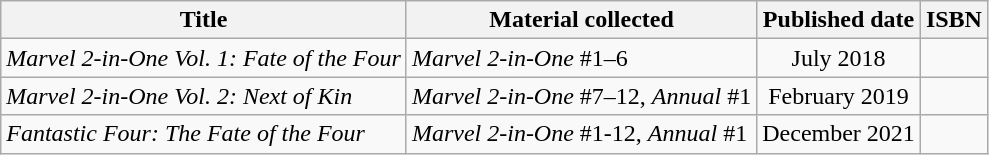<table class="wikitable">
<tr>
<th>Title</th>
<th>Material collected</th>
<th>Published date</th>
<th>ISBN</th>
</tr>
<tr>
<td><em>Marvel 2-in-One Vol. 1: Fate of the Four</em></td>
<td><em>Marvel 2-in-One</em> #1–6</td>
<td style="text-align:center;">July 2018</td>
<td style="text-align:center;"></td>
</tr>
<tr>
<td><em>Marvel 2-in-One Vol. 2: Next of Kin</em></td>
<td><em>Marvel 2-in-One</em> #7–12, <em>Annual</em> #1</td>
<td style="text-align:center;">February 2019</td>
<td style="text-align:center;"></td>
</tr>
<tr>
<td><em>Fantastic Four: The Fate of the Four</em></td>
<td><em>Marvel 2-in-One</em> #1-12, <em>Annual</em> #1</td>
<td>December 2021</td>
<td></td>
</tr>
</table>
